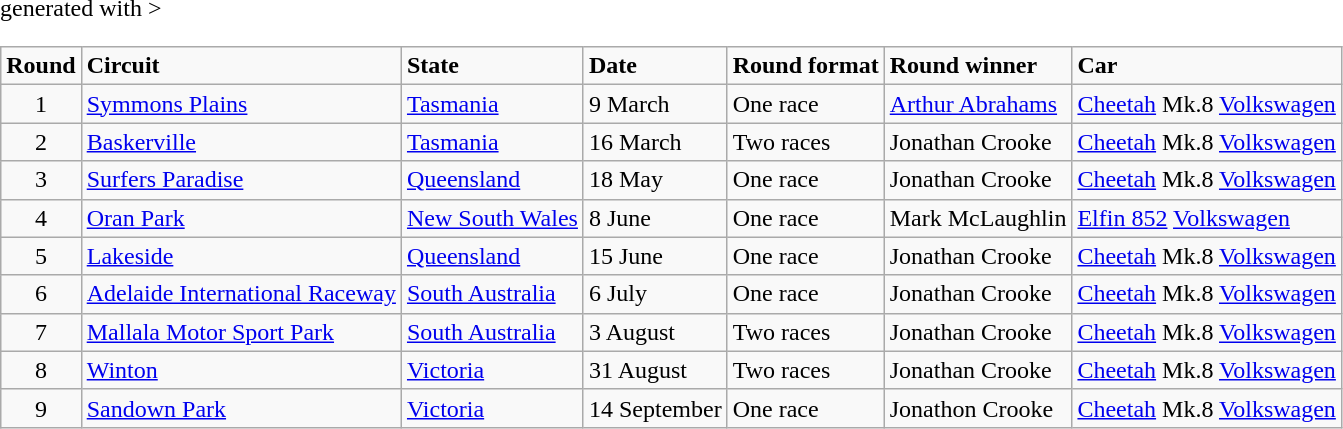<table class="wikitable" <hiddentext>generated with >
<tr style="font-weight:bold">
<td Height="14" align="center">Round</td>
<td>Circuit</td>
<td>State</td>
<td>Date</td>
<td>Round format</td>
<td>Round winner</td>
<td>Car</td>
</tr>
<tr>
<td align="center">1</td>
<td><a href='#'>Symmons Plains</a></td>
<td><a href='#'>Tasmania</a></td>
<td>9 March</td>
<td>One race</td>
<td><a href='#'>Arthur Abrahams</a></td>
<td><a href='#'>Cheetah</a> Mk.8 <a href='#'>Volkswagen</a></td>
</tr>
<tr>
<td align="center">2</td>
<td><a href='#'>Baskerville</a></td>
<td><a href='#'>Tasmania</a></td>
<td>16 March</td>
<td>Two races</td>
<td>Jonathan Crooke</td>
<td><a href='#'>Cheetah</a> Mk.8 <a href='#'>Volkswagen</a></td>
</tr>
<tr>
<td align="center">3</td>
<td><a href='#'>Surfers Paradise</a></td>
<td><a href='#'>Queensland</a></td>
<td>18 May</td>
<td>One race</td>
<td>Jonathan Crooke</td>
<td><a href='#'>Cheetah</a> Mk.8 <a href='#'>Volkswagen</a></td>
</tr>
<tr>
<td align="center">4</td>
<td><a href='#'>Oran Park</a></td>
<td><a href='#'>New South Wales</a></td>
<td>8 June</td>
<td>One race</td>
<td>Mark McLaughlin</td>
<td><a href='#'>Elfin 852</a> <a href='#'>Volkswagen</a></td>
</tr>
<tr>
<td align="center">5</td>
<td><a href='#'>Lakeside</a></td>
<td><a href='#'>Queensland</a></td>
<td>15 June</td>
<td>One race</td>
<td>Jonathan Crooke</td>
<td><a href='#'>Cheetah</a> Mk.8 <a href='#'>Volkswagen</a></td>
</tr>
<tr>
<td align="center">6</td>
<td><a href='#'>Adelaide International Raceway</a></td>
<td><a href='#'>South Australia</a></td>
<td>6 July</td>
<td>One race</td>
<td>Jonathan Crooke</td>
<td><a href='#'>Cheetah</a> Mk.8 <a href='#'>Volkswagen</a></td>
</tr>
<tr>
<td align="center">7</td>
<td><a href='#'>Mallala Motor Sport Park</a></td>
<td><a href='#'>South Australia</a></td>
<td>3 August</td>
<td>Two races</td>
<td>Jonathan Crooke</td>
<td><a href='#'>Cheetah</a> Mk.8 <a href='#'>Volkswagen</a></td>
</tr>
<tr>
<td align="center">8</td>
<td><a href='#'>Winton</a></td>
<td><a href='#'>Victoria</a></td>
<td>31 August</td>
<td>Two races</td>
<td>Jonathan Crooke</td>
<td><a href='#'>Cheetah</a> Mk.8 <a href='#'>Volkswagen</a></td>
</tr>
<tr>
<td align="center">9</td>
<td><a href='#'>Sandown Park</a></td>
<td><a href='#'>Victoria</a></td>
<td>14 September</td>
<td>One race</td>
<td>Jonathon Crooke</td>
<td><a href='#'>Cheetah</a> Mk.8 <a href='#'>Volkswagen</a></td>
</tr>
</table>
